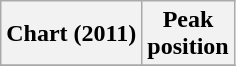<table class="wikitable sortable plainrowheaders" style="text-align:center">
<tr>
<th scope="col">Chart (2011)</th>
<th scope="col">Peak<br>position</th>
</tr>
<tr>
</tr>
</table>
